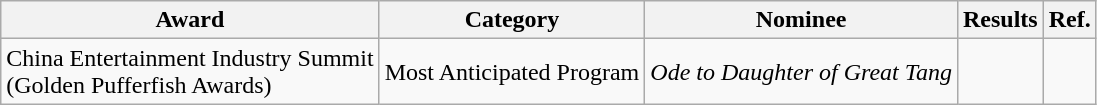<table class="wikitable">
<tr>
<th>Award</th>
<th>Category</th>
<th>Nominee</th>
<th>Results</th>
<th>Ref.</th>
</tr>
<tr>
<td>China Entertainment Industry Summit <br> (Golden Pufferfish Awards)</td>
<td>Most Anticipated Program</td>
<td><em>Ode to Daughter of Great Tang</em></td>
<td></td>
<td></td>
</tr>
</table>
